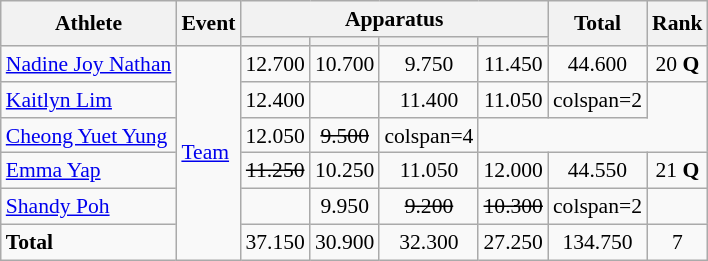<table class="wikitable" style="font-size:90%">
<tr>
<th rowspan=2>Athlete</th>
<th rowspan=2>Event</th>
<th colspan=4>Apparatus</th>
<th rowspan=2>Total</th>
<th rowspan=2>Rank</th>
</tr>
<tr style="font-size:95%">
<th></th>
<th></th>
<th></th>
<th></th>
</tr>
<tr align=center>
<td align=left><a href='#'>Nadine Joy Nathan</a></td>
<td align=left rowspan=6><a href='#'>Team</a></td>
<td>12.700</td>
<td>10.700</td>
<td>9.750</td>
<td>11.450</td>
<td>44.600</td>
<td>20 <strong>Q</strong></td>
</tr>
<tr align=center>
<td align=left><a href='#'>Kaitlyn Lim</a></td>
<td>12.400</td>
<td></td>
<td>11.400</td>
<td>11.050</td>
<td>colspan=2 </td>
</tr>
<tr align=center>
<td align=left><a href='#'>Cheong Yuet Yung</a></td>
<td>12.050</td>
<td><s>9.500</s></td>
<td>colspan=4 </td>
</tr>
<tr align=center>
<td align=left><a href='#'>Emma Yap</a></td>
<td><s>11.250</s></td>
<td>10.250</td>
<td>11.050</td>
<td>12.000</td>
<td>44.550</td>
<td>21 <strong>Q</strong></td>
</tr>
<tr align=center>
<td align=left><a href='#'>Shandy Poh</a></td>
<td></td>
<td>9.950</td>
<td><s>9.200</s></td>
<td><s>10.300</s></td>
<td>colspan=2 </td>
</tr>
<tr align=center>
<td align=left><strong>Total</strong></td>
<td>37.150</td>
<td>30.900</td>
<td>32.300</td>
<td>27.250</td>
<td>134.750</td>
<td>7</td>
</tr>
</table>
